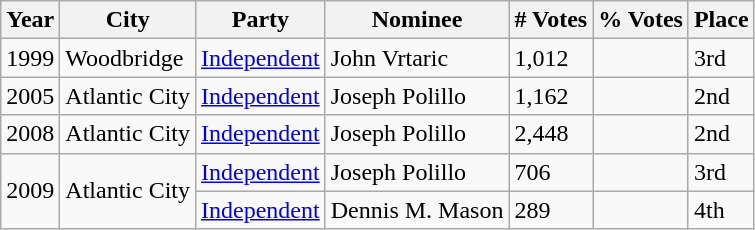<table class="wikitable sortable mw-collapsible">
<tr>
<th>Year</th>
<th>City</th>
<th>Party</th>
<th>Nominee</th>
<th># Votes</th>
<th>% Votes</th>
<th>Place</th>
</tr>
<tr>
<td>1999</td>
<td>Woodbridge</td>
<td><a href='#'>Independent</a></td>
<td>John Vrtaric</td>
<td>1,012</td>
<td></td>
<td>3rd</td>
</tr>
<tr>
<td>2005</td>
<td>Atlantic City</td>
<td><a href='#'>Independent</a></td>
<td>Joseph Polillo</td>
<td>1,162</td>
<td></td>
<td>2nd</td>
</tr>
<tr>
<td>2008</td>
<td>Atlantic City</td>
<td><a href='#'>Independent</a></td>
<td>Joseph Polillo</td>
<td>2,448</td>
<td></td>
<td>2nd</td>
</tr>
<tr>
<td rowspan="2">2009</td>
<td rowspan="2">Atlantic City</td>
<td><a href='#'>Independent</a></td>
<td>Joseph Polillo</td>
<td>706</td>
<td></td>
<td>3rd</td>
</tr>
<tr>
<td><a href='#'>Independent</a></td>
<td>Dennis M. Mason</td>
<td>289</td>
<td></td>
<td>4th</td>
</tr>
</table>
